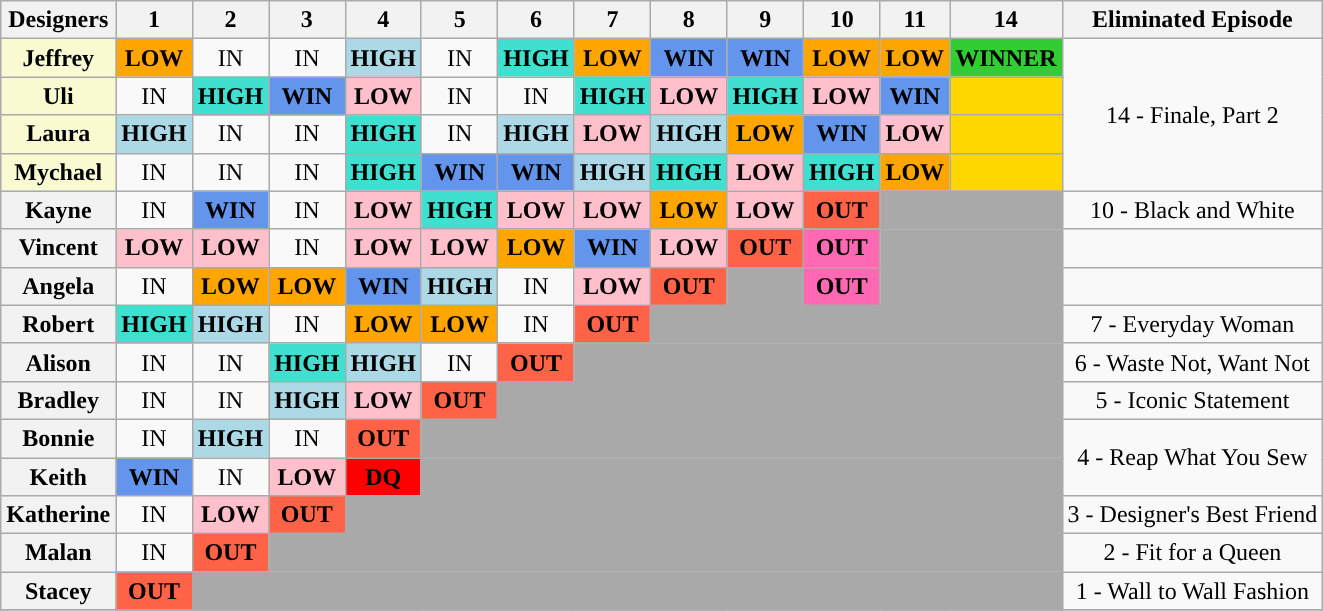<table class="wikitable" style="text-align:center">
<tr>
<th>Designers</th>
<th>1</th>
<th>2</th>
<th>3</th>
<th>4</th>
<th>5</th>
<th>6</th>
<th>7</th>
<th>8</th>
<th>9</th>
<th>10</th>
<th>11</th>
<th>14</th>
<th>Eliminated Episode</th>
</tr>
<tr>
<th style="background:#FAFAD2;">Jeffrey</th>
<td style="background:orange;"><strong>LOW</strong></td>
<td>IN</td>
<td>IN</td>
<td style="background:lightblue;"><strong>HIGH</strong></td>
<td>IN</td>
<td style="background:turquoise;"><strong>HIGH</strong></td>
<td style="background:orange;"><strong>LOW</strong></td>
<td style="background:cornflowerblue;"><strong>WIN</strong></td>
<td style="background:cornflowerblue;"><strong>WIN</strong></td>
<td style="background:orange;"><strong>LOW</strong></td>
<td style="background:orange;"><strong>LOW</strong></td>
<td style="background:limegreen;"><strong>WINNER</strong></td>
<td rowspan="4">14 - Finale, Part 2</td>
</tr>
<tr>
<th style="background:#FAFAD2;">Uli</th>
<td>IN</td>
<td style="background:turquoise;"><strong>HIGH</strong></td>
<td style="background:cornflowerblue;"><strong>WIN</strong></td>
<td style="background:pink;"><strong>LOW</strong></td>
<td>IN</td>
<td>IN</td>
<td style="background:turquoise;"><strong>HIGH</strong></td>
<td style="background:pink;"><strong>LOW</strong></td>
<td style="background:turquoise;"><strong>HIGH</strong></td>
<td style="background:pink;"><strong>LOW</strong></td>
<td style="background:cornflowerblue;"><strong>WIN</strong></td>
<td style="background:gold;"></td>
</tr>
<tr>
<th style="background:#FAFAD2;">Laura</th>
<td style="background:lightblue;"><strong>HIGH</strong></td>
<td>IN</td>
<td>IN</td>
<td style="background:turquoise;"><strong>HIGH</strong></td>
<td>IN</td>
<td style="background:lightblue;"><strong>HIGH</strong></td>
<td style="background:pink;"><strong>LOW</strong></td>
<td style="background:lightblue;"><strong>HIGH</strong></td>
<td style="background:orange;"><strong>LOW</strong></td>
<td style="background:cornflowerblue;"><strong>WIN</strong></td>
<td style="background:pink;"><strong>LOW</strong></td>
<td style="background:gold;"></td>
</tr>
<tr>
<th style="background:#FAFAD2;">Mychael</th>
<td>IN</td>
<td>IN</td>
<td>IN</td>
<td style="background:turquoise;"><strong>HIGH</strong></td>
<td style="background:cornflowerblue;"><strong>WIN</strong></td>
<td style="background:cornflowerblue;"><strong>WIN</strong></td>
<td style="background:lightblue;"><strong>HIGH</strong></td>
<td style="background:turquoise;"><strong>HIGH</strong></td>
<td style="background:pink;"><strong>LOW</strong></td>
<td style="background:turquoise"><strong>HIGH</strong></td>
<td style="background:orange"><strong>LOW</strong></td>
<td style="background:gold;"></td>
</tr>
<tr>
<th>Kayne</th>
<td>IN</td>
<td style="background:cornflowerblue;"><strong>WIN</strong></td>
<td>IN</td>
<td style="background:pink;"><strong>LOW</strong></td>
<td style="background:turquoise;"><strong>HIGH</strong></td>
<td style="background:pink;"><strong>LOW</strong></td>
<td style="background:pink;"><strong>LOW</strong></td>
<td style="background:orange;"><strong>LOW</strong></td>
<td style="background:pink;"><strong>LOW</strong></td>
<td style="background:tomato;"><strong>OUT</strong></td>
<td colspan=2 style="background:darkgrey;"></td>
<td>10 - Black and White</td>
</tr>
<tr>
<th>Vincent</th>
<td style="background:pink;"><strong>LOW</strong></td>
<td style="background:pink;"><strong>LOW</strong></td>
<td>IN</td>
<td style="background:pink;"><strong>LOW</strong></td>
<td style="background:pink;"><strong>LOW</strong></td>
<td style="background:orange;"><strong>LOW</strong></td>
<td style="background:cornflowerblue;"><strong>WIN</strong></td>
<td style="background:pink;"><strong>LOW</strong></td>
<td style="background:tomato;"><strong>OUT</strong></td>
<td style="background:hotpink;"><strong>OUT</strong></td>
<td colspan=2 style="background:darkgrey;"></td>
<td></td>
</tr>
<tr>
<th>Angela</th>
<td>IN</td>
<td style="background:orange;"><strong>LOW</strong></td>
<td style="background:orange;"><strong>LOW</strong></td>
<td style="background:cornflowerblue;"><strong>WIN</strong></td>
<td style="background:lightblue;"><strong>HIGH</strong></td>
<td>IN</td>
<td style="background:pink;"><strong>LOW</strong></td>
<td style="background:tomato;"><strong>OUT</strong></td>
<td style="background:darkgrey;"></td>
<td style="background:hotpink;"><strong>OUT</strong></td>
<td colspan=2 style="background:darkgrey;"></td>
<td></td>
</tr>
<tr>
<th>Robert</th>
<td style="background:turquoise;"><strong>HIGH</strong></td>
<td style="background:lightblue;"><strong>HIGH</strong></td>
<td>IN</td>
<td style="background:orange;"><strong>LOW</strong></td>
<td style="background:orange;"><strong>LOW</strong></td>
<td>IN</td>
<td style="background:tomato;"><strong>OUT</strong></td>
<td colspan=5 style="background:darkgrey;"></td>
<td>7 - Everyday Woman</td>
</tr>
<tr>
<th>Alison</th>
<td>IN</td>
<td>IN</td>
<td style="background:turquoise;"><strong>HIGH</strong></td>
<td style="background:lightblue;"><strong>HIGH</strong></td>
<td>IN</td>
<td style="background:tomato;"><strong>OUT</strong></td>
<td colspan=6 style="background:darkgrey;"></td>
<td>6 - Waste Not, Want Not</td>
</tr>
<tr>
<th>Bradley</th>
<td>IN</td>
<td>IN</td>
<td style="background:lightblue;"><strong>HIGH</strong></td>
<td style="background:pink;"><strong>LOW</strong></td>
<td style="background:tomato;"><strong>OUT</strong></td>
<td colspan=7 style="background:darkgrey;"></td>
<td>5 - Iconic Statement</td>
</tr>
<tr>
<th>Bonnie</th>
<td>IN</td>
<td style="background:lightblue;"><strong>HIGH</strong></td>
<td style="background:">IN</td>
<td style="background:tomato;"><strong>OUT</strong></td>
<td colspan=8 style="background:darkgrey;"></td>
<td rowspan="2">4 - Reap What You Sew</td>
</tr>
<tr>
<th>Keith</th>
<td style="background:cornflowerblue;"><strong>WIN</strong></td>
<td>IN</td>
<td style="background:pink;"><strong>LOW</strong></td>
<td style="background:red;"><strong>DQ</strong></td>
<td colspan=8 style="background:darkgrey;"></td>
</tr>
<tr>
<th>Katherine</th>
<td>IN</td>
<td style="background:pink;"><strong>LOW</strong></td>
<td style="background:tomato;"><strong>OUT</strong></td>
<td colspan=9 style="background:darkgrey;"></td>
<td>3 - Designer's Best Friend</td>
</tr>
<tr>
<th>Malan</th>
<td>IN</td>
<td style="background:tomato;"><strong>OUT</strong></td>
<td colspan=10 style="background:darkgrey;"></td>
<td>2 - Fit for a Queen</td>
</tr>
<tr>
<th>Stacey</th>
<td style="background:tomato;"><strong>OUT</strong></td>
<td colspan=11 style="background:darkgrey;"></td>
<td>1 - Wall to Wall Fashion</td>
</tr>
<tr>
</tr>
</table>
